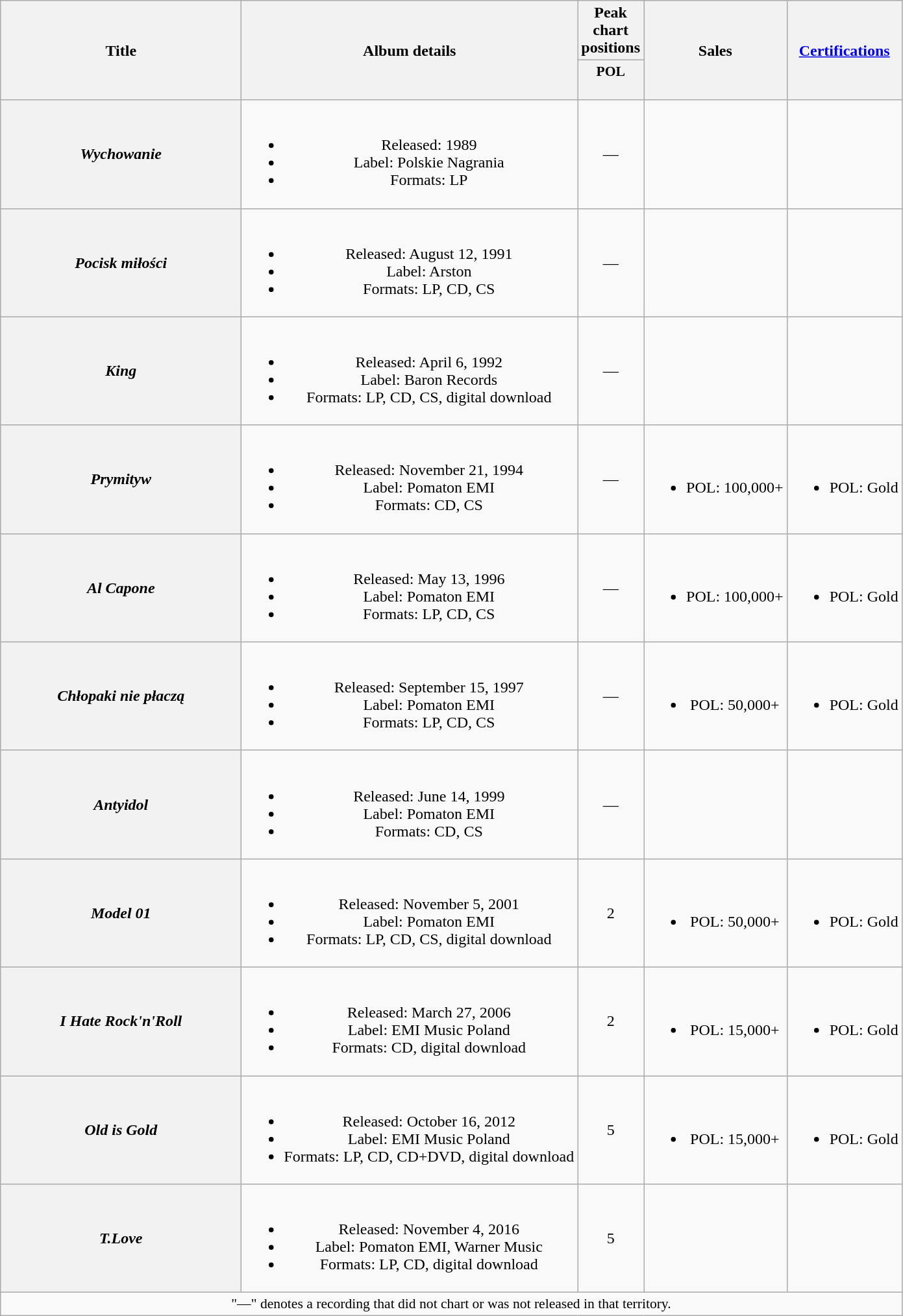<table class="wikitable plainrowheaders" style="text-align:center;">
<tr>
<th scope="col" rowspan="2" style="width:15em;">Title</th>
<th scope="col" rowspan="2">Album details</th>
<th scope="col" colspan="1">Peak chart positions</th>
<th scope="col" rowspan="2">Sales</th>
<th scope="col" rowspan="2"><a href='#'>Certifications</a></th>
</tr>
<tr>
<th scope="col" style="width:3em;font-size:90%;">POL<br><br></th>
</tr>
<tr>
<th scope="row"><em>Wychowanie</em></th>
<td><br><ul><li>Released: 1989</li><li>Label: Polskie Nagrania</li><li>Formats: LP</li></ul></td>
<td>—</td>
<td></td>
<td></td>
</tr>
<tr>
<th scope="row"><em>Pocisk miłości</em></th>
<td><br><ul><li>Released: August 12, 1991</li><li>Label: Arston</li><li>Formats: LP, CD, CS</li></ul></td>
<td>—</td>
<td></td>
<td></td>
</tr>
<tr>
<th scope="row"><em>King</em></th>
<td><br><ul><li>Released: April 6, 1992</li><li>Label: Baron Records</li><li>Formats: LP, CD, CS, digital download</li></ul></td>
<td>—</td>
<td></td>
<td></td>
</tr>
<tr>
<th scope="row"><em>Prymityw</em></th>
<td><br><ul><li>Released: November 21, 1994</li><li>Label: Pomaton EMI</li><li>Formats: CD, CS</li></ul></td>
<td>—</td>
<td><br><ul><li>POL: 100,000+</li></ul></td>
<td><br><ul><li>POL: Gold</li></ul></td>
</tr>
<tr>
<th scope="row"><em>Al Capone</em></th>
<td><br><ul><li>Released: May 13, 1996</li><li>Label: Pomaton EMI</li><li>Formats: LP, CD, CS</li></ul></td>
<td>—</td>
<td><br><ul><li>POL: 100,000+</li></ul></td>
<td><br><ul><li>POL: Gold</li></ul></td>
</tr>
<tr>
<th scope="row"><em>Chłopaki nie płaczą</em></th>
<td><br><ul><li>Released: September 15, 1997</li><li>Label: Pomaton EMI</li><li>Formats: LP, CD, CS</li></ul></td>
<td>—</td>
<td><br><ul><li>POL: 50,000+</li></ul></td>
<td><br><ul><li>POL: Gold</li></ul></td>
</tr>
<tr>
<th scope="row"><em>Antyidol</em></th>
<td><br><ul><li>Released: June 14, 1999</li><li>Label: Pomaton EMI</li><li>Formats: CD, CS</li></ul></td>
<td>—</td>
<td></td>
<td></td>
</tr>
<tr>
<th scope="row"><em>Model 01</em></th>
<td><br><ul><li>Released: November 5, 2001</li><li>Label: Pomaton EMI</li><li>Formats: LP, CD, CS, digital download</li></ul></td>
<td>2</td>
<td><br><ul><li>POL: 50,000+</li></ul></td>
<td><br><ul><li>POL: Gold</li></ul></td>
</tr>
<tr>
<th scope="row"><em>I Hate Rock'n'Roll</em></th>
<td><br><ul><li>Released: March 27, 2006</li><li>Label: EMI Music Poland</li><li>Formats: CD, digital download</li></ul></td>
<td>2</td>
<td><br><ul><li>POL: 15,000+</li></ul></td>
<td><br><ul><li>POL: Gold</li></ul></td>
</tr>
<tr>
<th scope="row"><em>Old is Gold</em></th>
<td><br><ul><li>Released: October 16, 2012</li><li>Label: EMI Music Poland</li><li>Formats: LP, CD, CD+DVD, digital download</li></ul></td>
<td>5</td>
<td><br><ul><li>POL: 15,000+</li></ul></td>
<td><br><ul><li>POL: Gold</li></ul></td>
</tr>
<tr>
<th scope="row"><em>T.Love</em></th>
<td><br><ul><li>Released: November 4, 2016</li><li>Label: Pomaton EMI, Warner Music</li><li>Formats: LP, CD, digital download</li></ul></td>
<td>5</td>
<td></td>
<td></td>
</tr>
<tr>
<td colspan="20" style="font-size:90%">"—" denotes a recording that did not chart or was not released in that territory.</td>
</tr>
</table>
